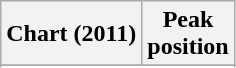<table class="wikitable sortable plainrowheaders" style="text-align:center">
<tr>
<th scope="col">Chart (2011)</th>
<th scope="col">Peak<br>position</th>
</tr>
<tr>
</tr>
<tr>
</tr>
</table>
